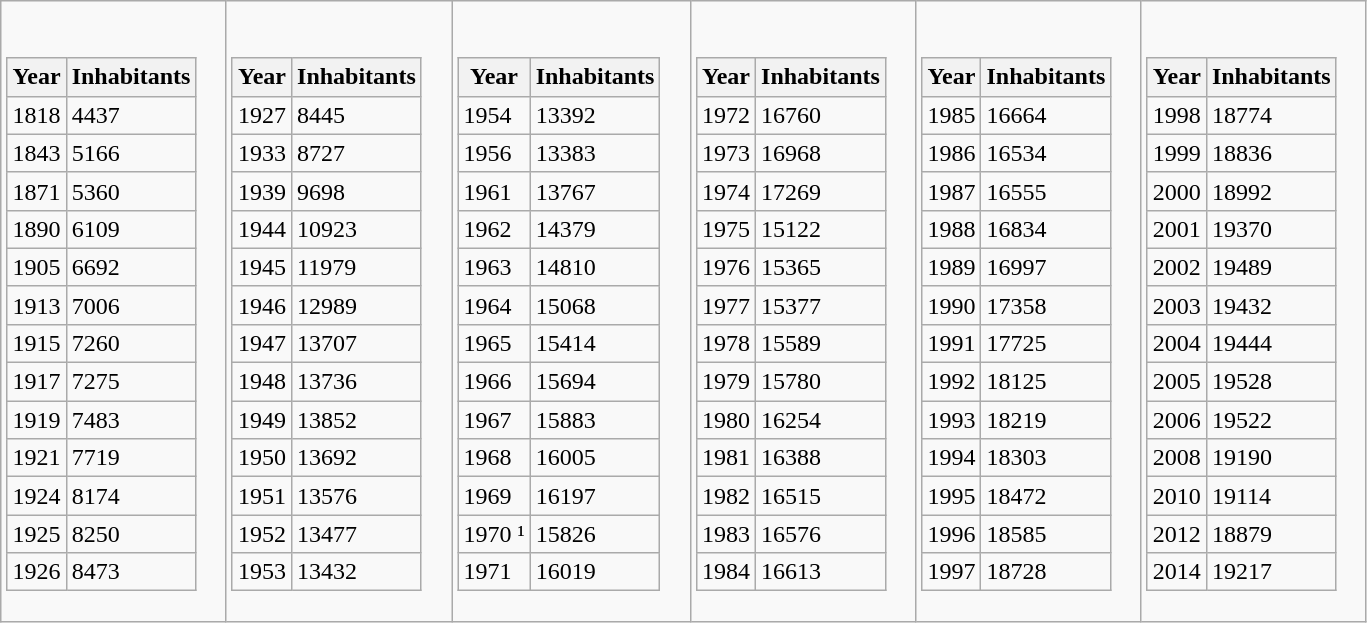<table class="wikitable">
<tr>
<td><br><table class="wikitable">
<tr>
<th>Year</th>
<th>Inhabitants</th>
</tr>
<tr>
<td>1818</td>
<td>4437</td>
</tr>
<tr>
<td>1843</td>
<td>5166</td>
</tr>
<tr>
<td>1871</td>
<td>5360</td>
</tr>
<tr>
<td>1890</td>
<td>6109</td>
</tr>
<tr>
<td>1905</td>
<td>6692</td>
</tr>
<tr>
<td>1913</td>
<td>7006</td>
</tr>
<tr>
<td>1915</td>
<td>7260</td>
</tr>
<tr>
<td>1917</td>
<td>7275</td>
</tr>
<tr>
<td>1919</td>
<td>7483</td>
</tr>
<tr>
<td>1921</td>
<td>7719</td>
</tr>
<tr>
<td>1924</td>
<td>8174</td>
</tr>
<tr>
<td>1925</td>
<td>8250</td>
</tr>
<tr>
<td>1926</td>
<td>8473</td>
</tr>
</table>
</td>
<td><br><table class="wikitable">
<tr>
<th>Year</th>
<th>Inhabitants</th>
</tr>
<tr>
<td>1927</td>
<td>8445</td>
</tr>
<tr>
<td>1933</td>
<td>8727</td>
</tr>
<tr>
<td>1939</td>
<td>9698</td>
</tr>
<tr>
<td>1944</td>
<td>10923</td>
</tr>
<tr>
<td>1945</td>
<td>11979</td>
</tr>
<tr>
<td>1946</td>
<td>12989</td>
</tr>
<tr>
<td>1947</td>
<td>13707</td>
</tr>
<tr>
<td>1948</td>
<td>13736</td>
</tr>
<tr>
<td>1949</td>
<td>13852</td>
</tr>
<tr>
<td>1950</td>
<td>13692</td>
</tr>
<tr>
<td>1951</td>
<td>13576</td>
</tr>
<tr>
<td>1952</td>
<td>13477</td>
</tr>
<tr>
<td>1953</td>
<td>13432</td>
</tr>
</table>
</td>
<td><br><table class="wikitable">
<tr>
<th>Year</th>
<th>Inhabitants</th>
</tr>
<tr>
<td>1954</td>
<td>13392</td>
</tr>
<tr>
<td>1956</td>
<td>13383</td>
</tr>
<tr>
<td>1961</td>
<td>13767</td>
</tr>
<tr>
<td>1962</td>
<td>14379</td>
</tr>
<tr>
<td>1963</td>
<td>14810</td>
</tr>
<tr>
<td>1964</td>
<td>15068</td>
</tr>
<tr>
<td>1965</td>
<td>15414</td>
</tr>
<tr>
<td>1966</td>
<td>15694</td>
</tr>
<tr>
<td>1967</td>
<td>15883</td>
</tr>
<tr>
<td>1968</td>
<td>16005</td>
</tr>
<tr>
<td>1969</td>
<td>16197</td>
</tr>
<tr>
<td>1970 ¹</td>
<td>15826</td>
</tr>
<tr>
<td>1971</td>
<td>16019</td>
</tr>
</table>
</td>
<td><br><table class="wikitable">
<tr>
<th>Year</th>
<th>Inhabitants</th>
</tr>
<tr>
<td>1972</td>
<td>16760</td>
</tr>
<tr>
<td>1973</td>
<td>16968</td>
</tr>
<tr>
<td>1974</td>
<td>17269</td>
</tr>
<tr>
<td>1975</td>
<td>15122</td>
</tr>
<tr>
<td>1976</td>
<td>15365</td>
</tr>
<tr>
<td>1977</td>
<td>15377</td>
</tr>
<tr>
<td>1978</td>
<td>15589</td>
</tr>
<tr>
<td>1979</td>
<td>15780</td>
</tr>
<tr>
<td>1980</td>
<td>16254</td>
</tr>
<tr>
<td>1981</td>
<td>16388</td>
</tr>
<tr>
<td>1982</td>
<td>16515</td>
</tr>
<tr>
<td>1983</td>
<td>16576</td>
</tr>
<tr>
<td>1984</td>
<td>16613</td>
</tr>
</table>
</td>
<td><br><table class="wikitable">
<tr>
<th>Year</th>
<th>Inhabitants</th>
</tr>
<tr>
<td>1985</td>
<td>16664</td>
</tr>
<tr>
<td>1986</td>
<td>16534</td>
</tr>
<tr>
<td>1987</td>
<td>16555</td>
</tr>
<tr>
<td>1988</td>
<td>16834</td>
</tr>
<tr>
<td>1989</td>
<td>16997</td>
</tr>
<tr>
<td>1990</td>
<td>17358</td>
</tr>
<tr>
<td>1991</td>
<td>17725</td>
</tr>
<tr>
<td>1992</td>
<td>18125</td>
</tr>
<tr>
<td>1993</td>
<td>18219</td>
</tr>
<tr>
<td>1994</td>
<td>18303</td>
</tr>
<tr>
<td>1995</td>
<td>18472</td>
</tr>
<tr>
<td>1996</td>
<td>18585</td>
</tr>
<tr>
<td>1997</td>
<td>18728</td>
</tr>
</table>
</td>
<td><br><table class="wikitable">
<tr>
<th>Year</th>
<th>Inhabitants</th>
</tr>
<tr>
<td>1998</td>
<td>18774</td>
</tr>
<tr>
<td>1999</td>
<td>18836</td>
</tr>
<tr>
<td>2000</td>
<td>18992</td>
</tr>
<tr>
<td>2001</td>
<td>19370</td>
</tr>
<tr>
<td>2002</td>
<td>19489</td>
</tr>
<tr>
<td>2003</td>
<td>19432</td>
</tr>
<tr>
<td>2004</td>
<td>19444</td>
</tr>
<tr>
<td>2005</td>
<td>19528</td>
</tr>
<tr>
<td>2006</td>
<td>19522</td>
</tr>
<tr>
<td>2008</td>
<td>19190</td>
</tr>
<tr>
<td>2010</td>
<td>19114</td>
</tr>
<tr>
<td>2012</td>
<td>18879</td>
</tr>
<tr>
<td>2014</td>
<td>19217</td>
</tr>
</table>
</td>
</tr>
</table>
